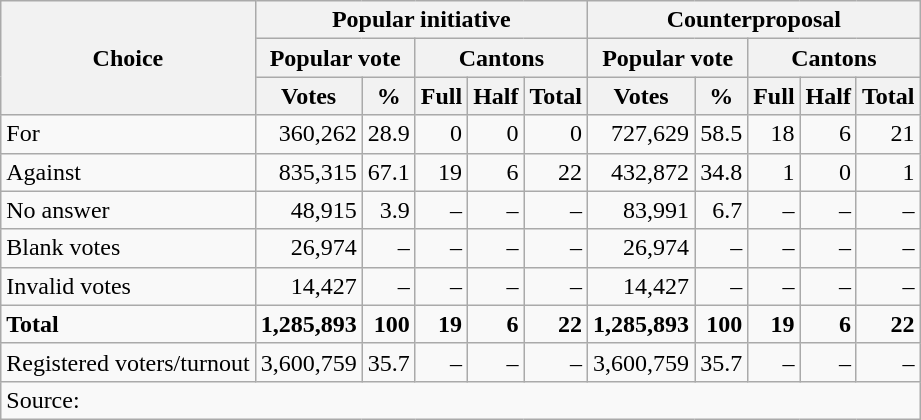<table class=wikitable style=text-align:right>
<tr>
<th rowspan=3>Choice</th>
<th colspan=5>Popular initiative</th>
<th colspan=5>Counterproposal</th>
</tr>
<tr>
<th colspan=2>Popular vote</th>
<th colspan=3>Cantons</th>
<th colspan=2>Popular vote</th>
<th colspan=3>Cantons</th>
</tr>
<tr>
<th>Votes</th>
<th>%</th>
<th>Full</th>
<th>Half</th>
<th>Total</th>
<th>Votes</th>
<th>%</th>
<th>Full</th>
<th>Half</th>
<th>Total</th>
</tr>
<tr>
<td align=left>For</td>
<td>360,262</td>
<td>28.9</td>
<td>0</td>
<td>0</td>
<td>0</td>
<td>727,629</td>
<td>58.5</td>
<td>18</td>
<td>6</td>
<td>21</td>
</tr>
<tr>
<td align=left>Against</td>
<td>835,315</td>
<td>67.1</td>
<td>19</td>
<td>6</td>
<td>22</td>
<td>432,872</td>
<td>34.8</td>
<td>1</td>
<td>0</td>
<td>1</td>
</tr>
<tr>
<td align=left>No answer</td>
<td>48,915</td>
<td>3.9</td>
<td>–</td>
<td>–</td>
<td>–</td>
<td>83,991</td>
<td>6.7</td>
<td>–</td>
<td>–</td>
<td>–</td>
</tr>
<tr>
<td align=left>Blank votes</td>
<td>26,974</td>
<td>–</td>
<td>–</td>
<td>–</td>
<td>–</td>
<td>26,974</td>
<td>–</td>
<td>–</td>
<td>–</td>
<td>–</td>
</tr>
<tr>
<td align=left>Invalid votes</td>
<td>14,427</td>
<td>–</td>
<td>–</td>
<td>–</td>
<td>–</td>
<td>14,427</td>
<td>–</td>
<td>–</td>
<td>–</td>
<td>–</td>
</tr>
<tr>
<td align=left><strong>Total</strong></td>
<td><strong>1,285,893</strong></td>
<td><strong>100</strong></td>
<td><strong>19</strong></td>
<td><strong>6</strong></td>
<td><strong>22</strong></td>
<td><strong>1,285,893</strong></td>
<td><strong>100</strong></td>
<td><strong>19</strong></td>
<td><strong>6</strong></td>
<td><strong>22</strong></td>
</tr>
<tr>
<td align=left>Registered voters/turnout</td>
<td>3,600,759</td>
<td>35.7</td>
<td>–</td>
<td>–</td>
<td>–</td>
<td>3,600,759</td>
<td>35.7</td>
<td>–</td>
<td>–</td>
<td>–</td>
</tr>
<tr>
<td align=left colspan=11>Source: </td>
</tr>
</table>
